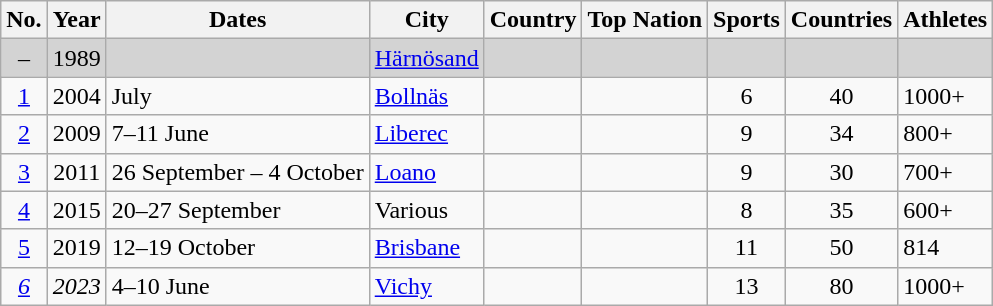<table class="wikitable">
<tr>
<th>No.</th>
<th>Year</th>
<th>Dates</th>
<th>City</th>
<th>Country</th>
<th>Top Nation</th>
<th>Sports</th>
<th>Countries</th>
<th>Athletes</th>
</tr>
<tr bgcolor=lightgray>
<td align=center>–</td>
<td>1989</td>
<td></td>
<td><a href='#'>Härnösand</a></td>
<td></td>
<td></td>
<td></td>
<td></td>
<td></td>
</tr>
<tr>
<td align=center><a href='#'>1</a></td>
<td align=center>2004</td>
<td>July</td>
<td><a href='#'>Bollnäs</a></td>
<td></td>
<td></td>
<td align=center>6</td>
<td align=center>40</td>
<td>1000+</td>
</tr>
<tr>
<td align=center><a href='#'>2</a></td>
<td align=center>2009</td>
<td>7–11 June</td>
<td><a href='#'>Liberec</a></td>
<td></td>
<td></td>
<td align=center>9</td>
<td align=center>34</td>
<td>800+</td>
</tr>
<tr>
<td align=center><a href='#'>3</a></td>
<td align=center>2011</td>
<td>26 September – 4 October</td>
<td><a href='#'>Loano</a></td>
<td></td>
<td></td>
<td align=center>9</td>
<td align=center>30</td>
<td>700+</td>
</tr>
<tr>
<td align=center><a href='#'>4</a></td>
<td align=center>2015</td>
<td>20–27 September</td>
<td>Various</td>
<td></td>
<td></td>
<td align=center>8</td>
<td align=center>35</td>
<td>600+</td>
</tr>
<tr>
<td align=center><a href='#'>5</a></td>
<td align=center>2019</td>
<td>12–19 October</td>
<td><a href='#'>Brisbane</a></td>
<td></td>
<td></td>
<td align=center>11</td>
<td align=center>50</td>
<td>814</td>
</tr>
<tr>
<td align=center><em><a href='#'>6</a></em></td>
<td align=center><em>2023</em></td>
<td>4–10 June</td>
<td><a href='#'>Vichy</a></td>
<td></td>
<td></td>
<td align=center>13</td>
<td align=center>80</td>
<td>1000+</td>
</tr>
</table>
